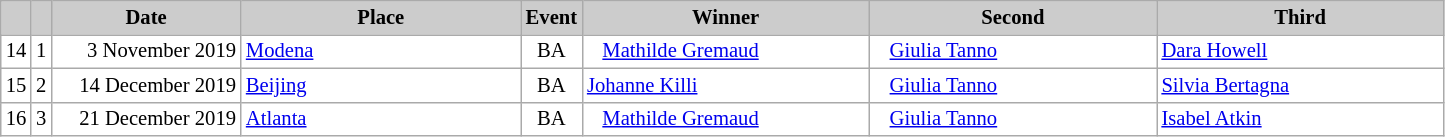<table class="wikitable plainrowheaders" style="background:#fff; font-size:86%; line-height:16px; border:grey solid 1px; border-collapse:collapse;">
<tr>
<th scope="col" style="background:#ccc; width=20 px;"></th>
<th scope="col" style="background:#ccc; width=30 px;"></th>
<th scope="col" style="background:#ccc; width:120px;">Date</th>
<th scope="col" style="background:#ccc; width:180px;">Place</th>
<th scope="col" style="background:#ccc; width:15px;">Event</th>
<th scope="col" style="background:#ccc; width:185px;">Winner</th>
<th scope="col" style="background:#ccc; width:185px;">Second</th>
<th scope="col" style="background:#ccc; width:185px;">Third</th>
</tr>
<tr>
<td align="center">14</td>
<td align="center">1</td>
<td align="right">3 November 2019</td>
<td> <a href='#'>Modena</a></td>
<td align="center">BA</td>
<td>   <a href='#'>Mathilde Gremaud</a></td>
<td>   <a href='#'>Giulia Tanno</a></td>
<td> <a href='#'>Dara Howell</a></td>
</tr>
<tr>
<td align="center">15</td>
<td align="center">2</td>
<td align="right">14 December 2019</td>
<td> <a href='#'>Beijing</a></td>
<td align="center">BA</td>
<td> <a href='#'>Johanne Killi</a></td>
<td>   <a href='#'>Giulia Tanno</a></td>
<td> <a href='#'>Silvia Bertagna</a></td>
</tr>
<tr>
<td align="center">16</td>
<td align="center">3</td>
<td align="right">21 December 2019</td>
<td> <a href='#'>Atlanta</a></td>
<td align="center">BA</td>
<td>   <a href='#'>Mathilde Gremaud</a></td>
<td>   <a href='#'>Giulia Tanno</a></td>
<td> <a href='#'>Isabel Atkin</a></td>
</tr>
</table>
